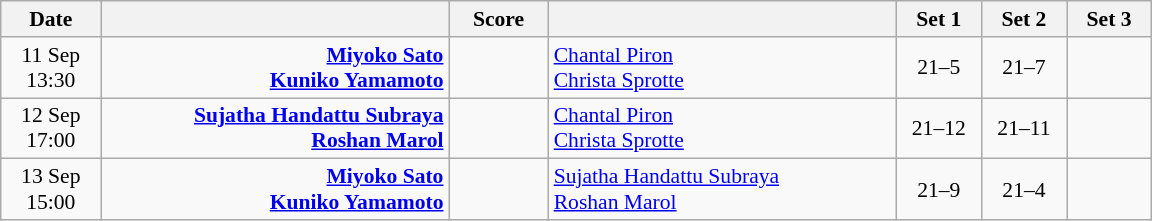<table class="wikitable" style="text-align: center; font-size:90%">
<tr>
<th width="60">Date</th>
<th align="right" width="225"></th>
<th width="60">Score</th>
<th align="left" width="225"></th>
<th width="50">Set 1</th>
<th width="50">Set 2</th>
<th width="50">Set 3</th>
</tr>
<tr>
<td>11 Sep<br>13:30</td>
<td align="right"><strong><a href='#'>Miyoko Sato</a> <br><a href='#'>Kuniko Yamamoto</a> </strong></td>
<td align="center"></td>
<td align="left"> <a href='#'>Chantal Piron</a><br> <a href='#'>Christa Sprotte</a></td>
<td>21–5</td>
<td>21–7</td>
<td></td>
</tr>
<tr>
<td>12 Sep<br>17:00</td>
<td align="right"><strong><a href='#'>Sujatha Handattu Subraya</a> <br><a href='#'>Roshan Marol</a> </strong></td>
<td align="center"></td>
<td align="left"> <a href='#'>Chantal Piron</a><br> <a href='#'>Christa Sprotte</a></td>
<td>21–12</td>
<td>21–11</td>
<td></td>
</tr>
<tr>
<td>13 Sep<br>15:00</td>
<td align="right"><strong><a href='#'>Miyoko Sato</a> <br><a href='#'>Kuniko Yamamoto</a> </strong></td>
<td align="center"></td>
<td align="left"> <a href='#'>Sujatha Handattu Subraya</a><br> <a href='#'>Roshan Marol</a></td>
<td>21–9</td>
<td>21–4</td>
<td></td>
</tr>
</table>
